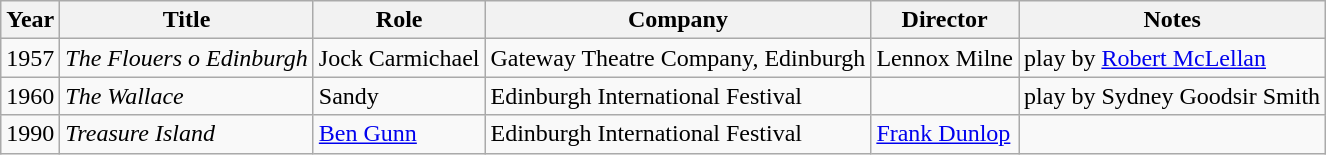<table class="wikitable">
<tr>
<th>Year</th>
<th>Title</th>
<th>Role</th>
<th>Company</th>
<th>Director</th>
<th>Notes</th>
</tr>
<tr>
<td>1957</td>
<td><em>The Flouers o Edinburgh</em></td>
<td>Jock Carmichael</td>
<td>Gateway Theatre Company, Edinburgh</td>
<td>Lennox Milne</td>
<td>play by <a href='#'>Robert McLellan</a></td>
</tr>
<tr>
<td>1960</td>
<td><em>The Wallace</em></td>
<td>Sandy</td>
<td>Edinburgh International Festival</td>
<td></td>
<td>play by Sydney Goodsir Smith</td>
</tr>
<tr>
<td>1990</td>
<td><em>Treasure Island</em></td>
<td><a href='#'>Ben Gunn</a></td>
<td>Edinburgh International Festival</td>
<td><a href='#'>Frank Dunlop</a></td>
<td></td>
</tr>
</table>
